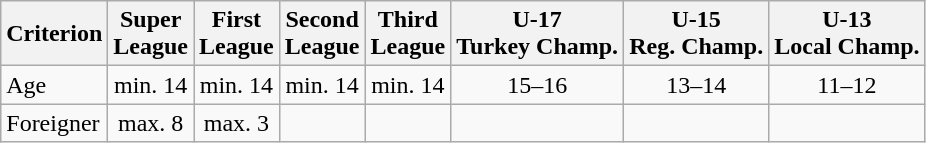<table class=wikitable>
<tr>
<th>Criterion</th>
<th>Super<br>League</th>
<th>First<br>League</th>
<th>Second<br>League</th>
<th>Third<br>League</th>
<th>U-17<br> Turkey Champ.</th>
<th>U-15<br>Reg. Champ.</th>
<th>U-13<br>Local Champ.</th>
</tr>
<tr align=center>
<td align=left>Age</td>
<td>min. 14</td>
<td>min. 14</td>
<td>min. 14</td>
<td>min. 14</td>
<td>15–16</td>
<td>13–14</td>
<td>11–12</td>
</tr>
<tr align=center>
<td align=left>Foreigner</td>
<td>max. 8</td>
<td>max. 3</td>
<td></td>
<td></td>
<td></td>
<td></td>
<td></td>
</tr>
</table>
